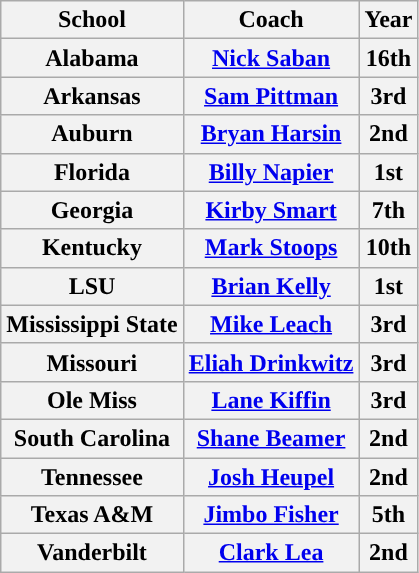<table class="wikitable" style="font–size:90%; text-align:center">
<tr>
<th>School</th>
<th>Coach</th>
<th>Year</th>
</tr>
<tr>
<th>Alabama</th>
<th><a href='#'>Nick Saban</a></th>
<th>16th</th>
</tr>
<tr>
<th>Arkansas</th>
<th><a href='#'>Sam Pittman</a></th>
<th>3rd</th>
</tr>
<tr>
<th>Auburn</th>
<th><a href='#'>Bryan Harsin</a></th>
<th>2nd</th>
</tr>
<tr>
<th>Florida</th>
<th><a href='#'>Billy Napier</a></th>
<th>1st</th>
</tr>
<tr>
<th>Georgia</th>
<th><a href='#'>Kirby Smart</a></th>
<th>7th</th>
</tr>
<tr>
<th>Kentucky</th>
<th><a href='#'>Mark Stoops</a></th>
<th>10th</th>
</tr>
<tr>
<th>LSU</th>
<th><a href='#'>Brian Kelly</a></th>
<th>1st</th>
</tr>
<tr>
<th>Mississippi State</th>
<th><a href='#'>Mike Leach</a></th>
<th>3rd</th>
</tr>
<tr>
<th>Missouri</th>
<th><a href='#'>Eliah Drinkwitz</a></th>
<th>3rd</th>
</tr>
<tr>
<th>Ole Miss</th>
<th><a href='#'>Lane Kiffin</a></th>
<th>3rd</th>
</tr>
<tr>
<th>South Carolina</th>
<th><a href='#'>Shane Beamer</a></th>
<th>2nd</th>
</tr>
<tr>
<th>Tennessee</th>
<th><a href='#'>Josh Heupel</a></th>
<th>2nd</th>
</tr>
<tr>
<th>Texas A&M</th>
<th><a href='#'>Jimbo Fisher</a></th>
<th>5th</th>
</tr>
<tr>
<th>Vanderbilt</th>
<th><a href='#'>Clark Lea</a></th>
<th>2nd</th>
</tr>
</table>
